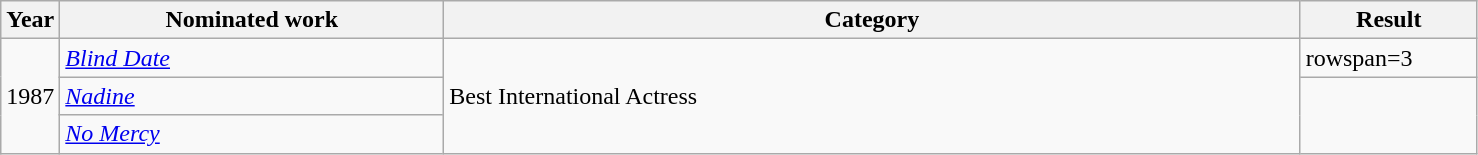<table class=wikitable>
<tr>
<th width=4%>Year</th>
<th width=26%>Nominated work</th>
<th width=58%>Category</th>
<th width=12%>Result</th>
</tr>
<tr>
<td rowspan=3>1987</td>
<td><em><a href='#'>Blind Date</a></em></td>
<td rowspan=3>Best International Actress</td>
<td>rowspan=3 </td>
</tr>
<tr>
<td><em><a href='#'>Nadine</a></em></td>
</tr>
<tr>
<td><em><a href='#'>No Mercy</a></em></td>
</tr>
</table>
